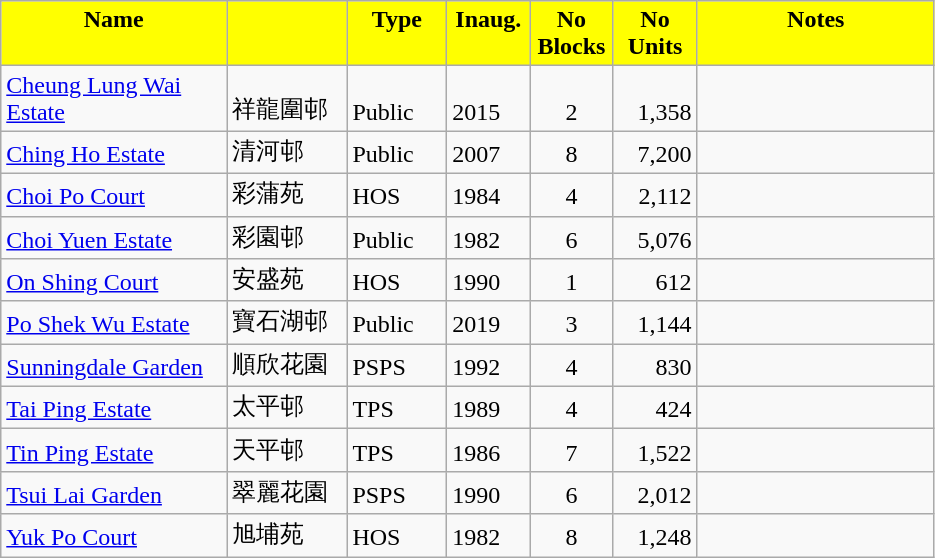<table class="wikitable">
<tr style="font-weight:bold;background-color:yellow" align="center" valign="top">
<td width="143.25" Height="12.75">Name</td>
<td width="72.75" valign="top"></td>
<td width="59.25" valign="top">Type</td>
<td width="48" valign="top">Inaug.</td>
<td width="48" valign="top">No Blocks</td>
<td width="48.75" valign="bottom">No Units</td>
<td width="150.75" valign="top">Notes</td>
</tr>
<tr valign="bottom">
<td Height="12.75"><a href='#'>Cheung Lung Wai Estate</a></td>
<td>祥龍圍邨</td>
<td>Public</td>
<td>2015</td>
<td align="center">2</td>
<td align="right">1,358</td>
<td></td>
</tr>
<tr valign="bottom">
<td Height="12.75"><a href='#'>Ching Ho Estate</a></td>
<td>清河邨</td>
<td>Public</td>
<td>2007</td>
<td align="center">8</td>
<td align="right">7,200</td>
<td></td>
</tr>
<tr valign="bottom">
<td Height="12.75"><a href='#'>Choi Po Court</a></td>
<td>彩蒲苑</td>
<td>HOS</td>
<td>1984</td>
<td align="center">4</td>
<td align="right">2,112</td>
<td></td>
</tr>
<tr valign="bottom">
<td Height="12.75"><a href='#'>Choi Yuen Estate</a></td>
<td>彩園邨</td>
<td>Public</td>
<td>1982</td>
<td align="center">6</td>
<td align="right">5,076</td>
<td></td>
</tr>
<tr valign="bottom">
<td Height="12.75"><a href='#'>On Shing Court</a></td>
<td>安盛苑</td>
<td>HOS</td>
<td>1990</td>
<td align="center">1</td>
<td align="right">612</td>
<td></td>
</tr>
<tr valign="bottom">
<td Height="12.75"><a href='#'>Po Shek Wu Estate</a></td>
<td>寶石湖邨</td>
<td>Public</td>
<td>2019</td>
<td align="center">3</td>
<td align="right">1,144</td>
<td></td>
</tr>
<tr valign="bottom">
<td Height="12.75"><a href='#'>Sunningdale Garden</a></td>
<td>順欣花園</td>
<td>PSPS</td>
<td>1992</td>
<td align="center">4</td>
<td align="right">830</td>
<td></td>
</tr>
<tr valign="bottom">
<td Height="12.75"><a href='#'>Tai Ping Estate</a></td>
<td>太平邨</td>
<td>TPS</td>
<td>1989</td>
<td align="center">4</td>
<td align="right">424</td>
<td></td>
</tr>
<tr valign="bottom">
<td Height="12.75"><a href='#'>Tin Ping Estate</a></td>
<td>天平邨</td>
<td>TPS</td>
<td>1986</td>
<td align="center">7</td>
<td align="right">1,522</td>
<td></td>
</tr>
<tr valign="bottom">
<td Height="12.75"><a href='#'>Tsui Lai Garden</a></td>
<td>翠麗花園</td>
<td>PSPS</td>
<td>1990</td>
<td align="center">6</td>
<td align="right">2,012</td>
<td></td>
</tr>
<tr valign="bottom">
<td Height="12.75"><a href='#'>Yuk Po Court</a></td>
<td>旭埔苑</td>
<td>HOS</td>
<td>1982</td>
<td align="center">8</td>
<td align="right">1,248</td>
<td></td>
</tr>
</table>
